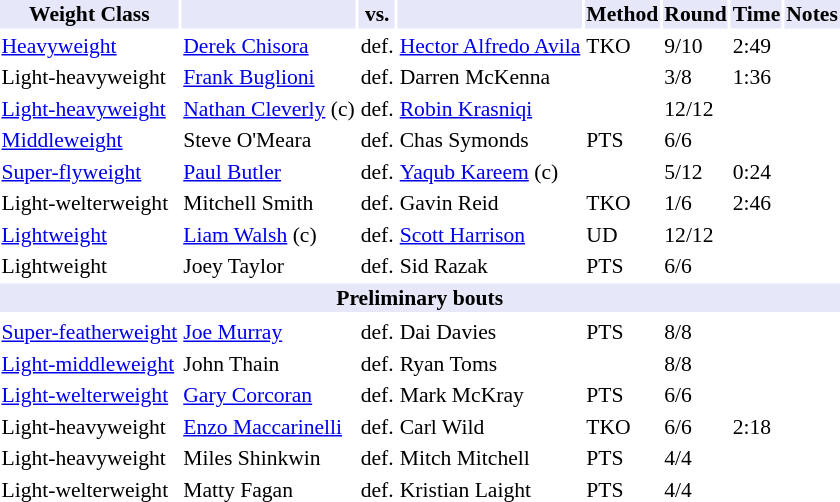<table class="toccolours" style="font-size: 90%;">
<tr>
<th style="background:#e6e8fa; color:#000; text-align:center;">Weight Class</th>
<th style="background:#e6e8fa; color:#000; text-align:center;"></th>
<th style="background:#e6e8fa; color:#000; text-align:center;">vs.</th>
<th style="background:#e6e8fa; color:#000; text-align:center;"></th>
<th style="background:#e6e8fa; color:#000; text-align:center;">Method</th>
<th style="background:#e6e8fa; color:#000; text-align:center;">Round</th>
<th style="background:#e6e8fa; color:#000; text-align:center;">Time</th>
<th style="background:#e6e8fa; color:#000; text-align:center;">Notes</th>
</tr>
<tr>
<td><a href='#'>Heavyweight</a></td>
<td><a href='#'>Derek Chisora</a></td>
<td>def.</td>
<td><a href='#'>Hector Alfredo Avila</a></td>
<td>TKO</td>
<td>9/10</td>
<td>2:49</td>
<td></td>
</tr>
<tr>
<td>Light-heavyweight</td>
<td><a href='#'>Frank Buglioni</a></td>
<td>def.</td>
<td>Darren McKenna</td>
<td></td>
<td>3/8</td>
<td>1:36</td>
<td></td>
</tr>
<tr>
<td><a href='#'>Light-heavyweight</a></td>
<td><a href='#'>Nathan Cleverly</a> (c)</td>
<td>def.</td>
<td><a href='#'>Robin Krasniqi</a></td>
<td></td>
<td>12/12</td>
<td></td>
<td></td>
</tr>
<tr>
<td><a href='#'>Middleweight</a></td>
<td>Steve O'Meara</td>
<td>def.</td>
<td>Chas Symonds</td>
<td>PTS</td>
<td>6/6</td>
<td></td>
<td></td>
</tr>
<tr>
<td><a href='#'>Super-flyweight</a></td>
<td><a href='#'>Paul Butler</a></td>
<td>def.</td>
<td><a href='#'>Yaqub Kareem</a> (c)</td>
<td></td>
<td>5/12</td>
<td>0:24</td>
<td></td>
</tr>
<tr>
<td>Light-welterweight</td>
<td>Mitchell Smith</td>
<td>def.</td>
<td>Gavin Reid</td>
<td>TKO</td>
<td>1/6</td>
<td>2:46</td>
<td></td>
</tr>
<tr>
<td><a href='#'>Lightweight</a></td>
<td><a href='#'>Liam Walsh</a> (c)</td>
<td>def.</td>
<td><a href='#'>Scott Harrison</a></td>
<td>UD</td>
<td>12/12</td>
<td></td>
<td></td>
</tr>
<tr>
<td>Lightweight</td>
<td>Joey Taylor</td>
<td>def.</td>
<td>Sid Razak</td>
<td>PTS</td>
<td>6/6</td>
<td></td>
<td></td>
</tr>
<tr>
<th colspan="8" style="background-color: #e6e8fa;">Preliminary bouts</th>
</tr>
<tr>
</tr>
<tr>
<td><a href='#'>Super-featherweight</a></td>
<td><a href='#'>Joe Murray</a></td>
<td>def.</td>
<td>Dai Davies</td>
<td>PTS</td>
<td>8/8</td>
<td></td>
<td></td>
</tr>
<tr>
<td><a href='#'>Light-middleweight</a></td>
<td>John Thain</td>
<td>def.</td>
<td>Ryan Toms</td>
<td></td>
<td>8/8</td>
<td></td>
<td></td>
</tr>
<tr>
<td><a href='#'>Light-welterweight</a></td>
<td><a href='#'>Gary Corcoran</a></td>
<td>def.</td>
<td>Mark McKray</td>
<td>PTS</td>
<td>6/6</td>
<td></td>
<td></td>
</tr>
<tr>
<td>Light-heavyweight</td>
<td><a href='#'>Enzo Maccarinelli</a></td>
<td>def.</td>
<td>Carl Wild</td>
<td>TKO</td>
<td>6/6</td>
<td>2:18</td>
<td></td>
</tr>
<tr>
<td>Light-heavyweight</td>
<td>Miles Shinkwin</td>
<td>def.</td>
<td>Mitch Mitchell</td>
<td>PTS</td>
<td>4/4</td>
<td></td>
<td></td>
</tr>
<tr>
<td>Light-welterweight</td>
<td>Matty Fagan</td>
<td>def.</td>
<td>Kristian Laight</td>
<td>PTS</td>
<td>4/4</td>
<td></td>
<td></td>
</tr>
</table>
